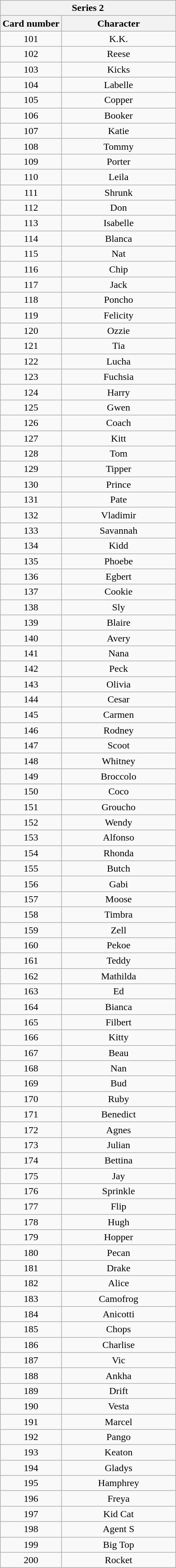<table class="wikitable collapsible collapsed sortable" style="text-align:center;">
<tr>
<th colspan="2">Series 2</th>
</tr>
<tr>
<th>Card number</th>
<th style="width:180px">Character</th>
</tr>
<tr>
<td>101</td>
<td>K.K.</td>
</tr>
<tr>
<td>102</td>
<td>Reese</td>
</tr>
<tr>
<td>103</td>
<td>Kicks</td>
</tr>
<tr>
<td>104</td>
<td>Labelle</td>
</tr>
<tr>
<td>105</td>
<td>Copper</td>
</tr>
<tr>
<td>106</td>
<td>Booker</td>
</tr>
<tr>
<td>107</td>
<td>Katie</td>
</tr>
<tr>
<td>108</td>
<td>Tommy</td>
</tr>
<tr>
<td>109</td>
<td>Porter</td>
</tr>
<tr>
<td>110</td>
<td>Leila</td>
</tr>
<tr>
<td>111</td>
<td>Shrunk</td>
</tr>
<tr>
<td>112</td>
<td>Don</td>
</tr>
<tr>
<td>113</td>
<td>Isabelle</td>
</tr>
<tr>
<td>114</td>
<td>Blanca</td>
</tr>
<tr>
<td>115</td>
<td>Nat</td>
</tr>
<tr>
<td>116</td>
<td>Chip</td>
</tr>
<tr>
<td>117</td>
<td>Jack</td>
</tr>
<tr>
<td>118</td>
<td>Poncho</td>
</tr>
<tr>
<td>119</td>
<td>Felicity</td>
</tr>
<tr>
<td>120</td>
<td>Ozzie</td>
</tr>
<tr>
<td>121</td>
<td>Tia</td>
</tr>
<tr>
<td>122</td>
<td>Lucha</td>
</tr>
<tr>
<td>123</td>
<td>Fuchsia</td>
</tr>
<tr>
<td>124</td>
<td>Harry</td>
</tr>
<tr>
<td>125</td>
<td>Gwen</td>
</tr>
<tr>
<td>126</td>
<td>Coach</td>
</tr>
<tr>
<td>127</td>
<td>Kitt</td>
</tr>
<tr>
<td>128</td>
<td>Tom</td>
</tr>
<tr>
<td>129</td>
<td>Tipper</td>
</tr>
<tr>
<td>130</td>
<td>Prince</td>
</tr>
<tr>
<td>131</td>
<td>Pate</td>
</tr>
<tr>
<td>132</td>
<td>Vladimir</td>
</tr>
<tr>
<td>133</td>
<td>Savannah</td>
</tr>
<tr>
<td>134</td>
<td>Kidd</td>
</tr>
<tr>
<td>135</td>
<td>Phoebe</td>
</tr>
<tr>
<td>136</td>
<td>Egbert</td>
</tr>
<tr>
<td>137</td>
<td>Cookie</td>
</tr>
<tr>
<td>138</td>
<td>Sly</td>
</tr>
<tr>
<td>139</td>
<td>Blaire</td>
</tr>
<tr>
<td>140</td>
<td>Avery</td>
</tr>
<tr>
<td>141</td>
<td>Nana</td>
</tr>
<tr>
<td>142</td>
<td>Peck</td>
</tr>
<tr>
<td>143</td>
<td>Olivia</td>
</tr>
<tr>
<td>144</td>
<td>Cesar</td>
</tr>
<tr>
<td>145</td>
<td>Carmen</td>
</tr>
<tr>
<td>146</td>
<td>Rodney</td>
</tr>
<tr>
<td>147</td>
<td>Scoot</td>
</tr>
<tr>
<td>148</td>
<td>Whitney</td>
</tr>
<tr>
<td>149</td>
<td>Broccolo</td>
</tr>
<tr>
<td>150</td>
<td>Coco</td>
</tr>
<tr>
<td>151</td>
<td>Groucho</td>
</tr>
<tr>
<td>152</td>
<td>Wendy</td>
</tr>
<tr>
<td>153</td>
<td>Alfonso</td>
</tr>
<tr>
<td>154</td>
<td>Rhonda</td>
</tr>
<tr>
<td>155</td>
<td>Butch</td>
</tr>
<tr>
<td>156</td>
<td>Gabi</td>
</tr>
<tr>
<td>157</td>
<td>Moose</td>
</tr>
<tr>
<td>158</td>
<td>Timbra</td>
</tr>
<tr>
<td>159</td>
<td>Zell</td>
</tr>
<tr>
<td>160</td>
<td>Pekoe</td>
</tr>
<tr>
<td>161</td>
<td>Teddy</td>
</tr>
<tr>
<td>162</td>
<td>Mathilda</td>
</tr>
<tr>
<td>163</td>
<td>Ed</td>
</tr>
<tr>
<td>164</td>
<td>Bianca</td>
</tr>
<tr>
<td>165</td>
<td>Filbert</td>
</tr>
<tr>
<td>166</td>
<td>Kitty</td>
</tr>
<tr>
<td>167</td>
<td>Beau</td>
</tr>
<tr>
<td>168</td>
<td>Nan</td>
</tr>
<tr>
<td>169</td>
<td>Bud</td>
</tr>
<tr>
<td>170</td>
<td>Ruby</td>
</tr>
<tr>
<td>171</td>
<td>Benedict</td>
</tr>
<tr>
<td>172</td>
<td>Agnes</td>
</tr>
<tr>
<td>173</td>
<td>Julian</td>
</tr>
<tr>
<td>174</td>
<td>Bettina</td>
</tr>
<tr>
<td>175</td>
<td>Jay</td>
</tr>
<tr>
<td>176</td>
<td>Sprinkle</td>
</tr>
<tr>
<td>177</td>
<td>Flip</td>
</tr>
<tr>
<td>178</td>
<td>Hugh</td>
</tr>
<tr>
<td>179</td>
<td>Hopper</td>
</tr>
<tr>
<td>180</td>
<td>Pecan</td>
</tr>
<tr>
<td>181</td>
<td>Drake</td>
</tr>
<tr>
<td>182</td>
<td>Alice</td>
</tr>
<tr>
<td>183</td>
<td>Camofrog</td>
</tr>
<tr>
<td>184</td>
<td>Anicotti</td>
</tr>
<tr>
<td>185</td>
<td>Chops</td>
</tr>
<tr>
<td>186</td>
<td>Charlise</td>
</tr>
<tr>
<td>187</td>
<td>Vic</td>
</tr>
<tr>
<td>188</td>
<td>Ankha</td>
</tr>
<tr>
<td>189</td>
<td>Drift</td>
</tr>
<tr>
<td>190</td>
<td>Vesta</td>
</tr>
<tr>
<td>191</td>
<td>Marcel</td>
</tr>
<tr>
<td>192</td>
<td>Pango</td>
</tr>
<tr>
<td>193</td>
<td>Keaton</td>
</tr>
<tr>
<td>194</td>
<td>Gladys</td>
</tr>
<tr>
<td>195</td>
<td>Hamphrey</td>
</tr>
<tr>
<td>196</td>
<td>Freya</td>
</tr>
<tr>
<td>197</td>
<td>Kid Cat</td>
</tr>
<tr>
<td>198</td>
<td>Agent S</td>
</tr>
<tr>
<td>199</td>
<td>Big Top</td>
</tr>
<tr>
<td>200</td>
<td>Rocket</td>
</tr>
</table>
